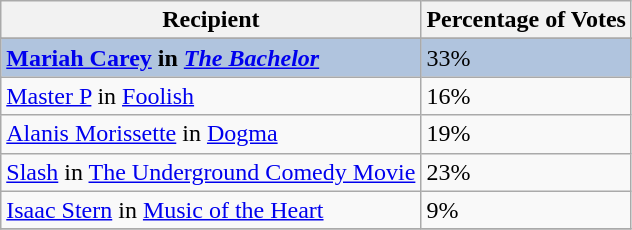<table class="wikitable sortable plainrowheaders" align="centre">
<tr>
<th>Recipient</th>
<th>Percentage of Votes</th>
</tr>
<tr>
</tr>
<tr style="background:#B0C4DE;">
<td><strong><a href='#'>Mariah Carey</a> in <em><a href='#'>The Bachelor</a><strong><em></td>
<td></strong>33%<strong></td>
</tr>
<tr>
<td><a href='#'>Master P</a> in </em><a href='#'>Foolish</a><em></td>
<td>16%</td>
</tr>
<tr>
<td><a href='#'>Alanis Morissette</a> in </em><a href='#'>Dogma</a><em></td>
<td>19%</td>
</tr>
<tr>
<td><a href='#'>Slash</a> in </em><a href='#'>The Underground Comedy Movie</a><em></td>
<td>23%</td>
</tr>
<tr>
<td><a href='#'>Isaac Stern</a> in </em><a href='#'>Music of the Heart</a><em></td>
<td>9%</td>
</tr>
<tr>
</tr>
</table>
